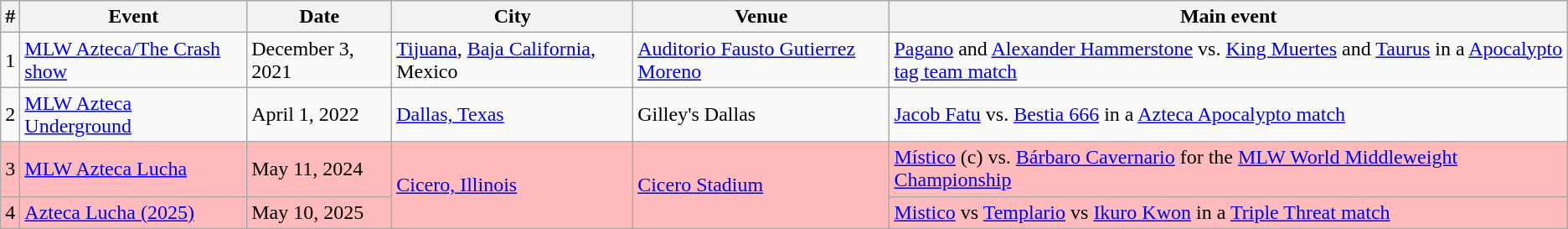<table class="wikitable sortable">
<tr>
<th>#</th>
<th>Event</th>
<th>Date</th>
<th>City</th>
<th>Venue</th>
<th>Main event</th>
</tr>
<tr>
<td>1</td>
<td><a href='#'>MLW Azteca/The Crash show</a></td>
<td>December 3, 2021</td>
<td><a href='#'>Tijuana</a>, <a href='#'>Baja California</a>, Mexico</td>
<td><a href='#'>Auditorio Fausto Gutierrez Moreno</a></td>
<td><a href='#'>Pagano</a> and <a href='#'>Alexander Hammerstone</a> vs. <a href='#'>King Muertes</a> and <a href='#'>Taurus</a> in a <a href='#'>Apocalypto</a> <a href='#'>tag team match</a></td>
</tr>
<tr>
<td>2</td>
<td><a href='#'>MLW Azteca Underground</a></td>
<td>April 1, 2022</td>
<td><a href='#'>Dallas, Texas</a></td>
<td>Gilley's Dallas</td>
<td><a href='#'>Jacob Fatu</a> vs. <a href='#'>Bestia 666</a> in a <a href='#'>Azteca Apocalypto match</a></td>
</tr>
<tr style="background: #FBB;">
<td>3</td>
<td><a href='#'>MLW Azteca Lucha</a></td>
<td>May 11, 2024</td>
<td rowspan=2><a href='#'>Cicero, Illinois</a></td>
<td rowspan=2><a href='#'>Cicero Stadium</a></td>
<td><a href='#'>Místico</a> (c) vs. <a href='#'>Bárbaro Cavernario</a> for the <a href='#'>MLW World Middleweight Championship</a></td>
</tr>
<tr style="background: #FBB;">
<td>4</td>
<td><a href='#'>Azteca Lucha (2025)</a></td>
<td>May 10, 2025</td>
<td><a href='#'>Mistico</a> vs <a href='#'>Templario</a> vs <a href='#'>Ikuro Kwon</a> in a <a href='#'>Triple Threat match</a></td>
</tr>
</table>
